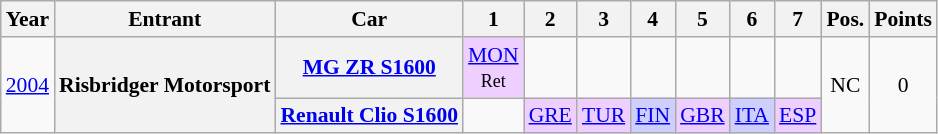<table class="wikitable" border="1" style="text-align:center; font-size:90%;">
<tr>
<th>Year</th>
<th>Entrant</th>
<th>Car</th>
<th>1</th>
<th>2</th>
<th>3</th>
<th>4</th>
<th>5</th>
<th>6</th>
<th>7</th>
<th>Pos.</th>
<th>Points</th>
</tr>
<tr>
<td rowspan=2><a href='#'>2004</a></td>
<th rowspan=2>Risbridger Motorsport</th>
<th><a href='#'>MG ZR S1600</a></th>
<td style="background:#EFCFFF;"><a href='#'>MON</a><br><small>Ret</small></td>
<td></td>
<td></td>
<td></td>
<td></td>
<td></td>
<td></td>
<td rowspan=2>NC</td>
<td rowspan=2>0</td>
</tr>
<tr>
<th><a href='#'>Renault Clio S1600</a></th>
<td></td>
<td style="background:#EFCFFF;"><a href='#'>GRE</a><br></td>
<td style="background:#EFCFFF;"><a href='#'>TUR</a><br></td>
<td style="background:#cfcfff;"><a href='#'>FIN</a><br></td>
<td style="background:#EFCFFF;"><a href='#'>GBR</a><br></td>
<td style="background:#cfcfff;"><a href='#'>ITA</a><br></td>
<td style="background:#EFCFFF;"><a href='#'>ESP</a><br></td>
</tr>
</table>
